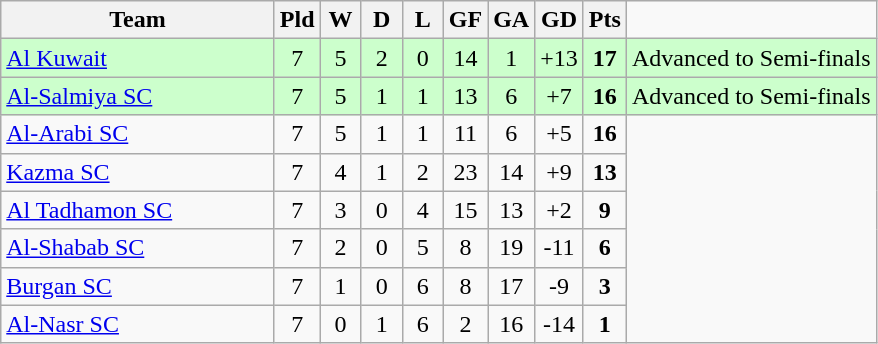<table class="wikitable" style="text-align: center;">
<tr>
<th width="175">Team</th>
<th width="20">Pld</th>
<th width="20">W</th>
<th width="20">D</th>
<th width="20">L</th>
<th width="20">GF</th>
<th width="20">GA</th>
<th width="20">GD</th>
<th width="20">Pts</th>
</tr>
<tr bgcolor=#ccffcc>
<td align=left> <a href='#'>Al Kuwait</a></td>
<td>7</td>
<td>5</td>
<td>2</td>
<td>0</td>
<td>14</td>
<td>1</td>
<td>+13</td>
<td><strong>17</strong></td>
<td>Advanced to Semi-finals</td>
</tr>
<tr bgcolor=#ccffcc>
<td align=left> <a href='#'>Al-Salmiya SC</a></td>
<td>7</td>
<td>5</td>
<td>1</td>
<td>1</td>
<td>13</td>
<td>6</td>
<td>+7</td>
<td><strong>16</strong></td>
<td>Advanced to Semi-finals</td>
</tr>
<tr>
<td align=left> <a href='#'>Al-Arabi SC</a></td>
<td>7</td>
<td>5</td>
<td>1</td>
<td>1</td>
<td>11</td>
<td>6</td>
<td>+5</td>
<td><strong>16</strong></td>
</tr>
<tr>
<td align=left> <a href='#'>Kazma SC</a></td>
<td>7</td>
<td>4</td>
<td>1</td>
<td>2</td>
<td>23</td>
<td>14</td>
<td>+9</td>
<td><strong>13</strong></td>
</tr>
<tr>
<td align=left> <a href='#'>Al Tadhamon SC</a></td>
<td>7</td>
<td>3</td>
<td>0</td>
<td>4</td>
<td>15</td>
<td>13</td>
<td>+2</td>
<td><strong>9</strong></td>
</tr>
<tr>
<td align=left> <a href='#'>Al-Shabab SC</a></td>
<td>7</td>
<td>2</td>
<td>0</td>
<td>5</td>
<td>8</td>
<td>19</td>
<td>-11</td>
<td><strong>6</strong></td>
</tr>
<tr>
<td align=left> <a href='#'>Burgan SC</a></td>
<td>7</td>
<td>1</td>
<td>0</td>
<td>6</td>
<td>8</td>
<td>17</td>
<td>-9</td>
<td><strong>3</strong></td>
</tr>
<tr>
<td align=left> <a href='#'>Al-Nasr SC</a></td>
<td>7</td>
<td>0</td>
<td>1</td>
<td>6</td>
<td>2</td>
<td>16</td>
<td>-14</td>
<td><strong>1</strong></td>
</tr>
</table>
